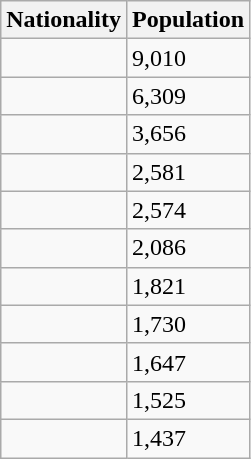<table class="wikitable floatright">
<tr>
<th>Nationality</th>
<th>Population</th>
</tr>
<tr>
<td></td>
<td>9,010</td>
</tr>
<tr>
<td></td>
<td>6,309</td>
</tr>
<tr>
<td></td>
<td>3,656</td>
</tr>
<tr>
<td></td>
<td>2,581</td>
</tr>
<tr>
<td></td>
<td>2,574</td>
</tr>
<tr>
<td></td>
<td>2,086</td>
</tr>
<tr>
<td></td>
<td>1,821</td>
</tr>
<tr>
<td></td>
<td>1,730</td>
</tr>
<tr>
<td></td>
<td>1,647</td>
</tr>
<tr>
<td></td>
<td>1,525</td>
</tr>
<tr>
<td></td>
<td>1,437</td>
</tr>
</table>
